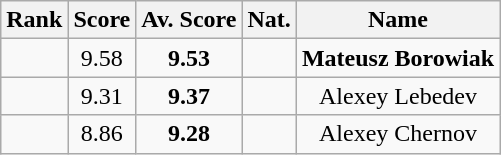<table class="wikitable sortable" style="text-align:center">
<tr>
<th>Rank</th>
<th>Score</th>
<th>Av. Score</th>
<th>Nat.</th>
<th>Name</th>
</tr>
<tr>
<td></td>
<td>9.58</td>
<td><strong>9.53</strong></td>
<td></td>
<td><strong>Mateusz Borowiak</strong></td>
</tr>
<tr>
<td></td>
<td>9.31</td>
<td><strong>9.37</strong></td>
<td></td>
<td>Alexey Lebedev</td>
</tr>
<tr>
<td></td>
<td>8.86</td>
<td><strong>9.28</strong></td>
<td></td>
<td>Alexey Chernov</td>
</tr>
</table>
